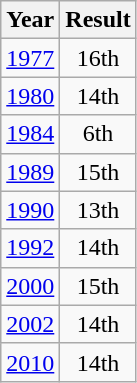<table class="wikitable" style="text-align:center">
<tr>
<th>Year</th>
<th>Result</th>
</tr>
<tr>
<td><a href='#'>1977</a></td>
<td>16th</td>
</tr>
<tr>
<td><a href='#'>1980</a></td>
<td>14th</td>
</tr>
<tr>
<td><a href='#'>1984</a></td>
<td>6th</td>
</tr>
<tr>
<td><a href='#'>1989</a></td>
<td>15th</td>
</tr>
<tr>
<td><a href='#'>1990</a></td>
<td>13th</td>
</tr>
<tr>
<td><a href='#'>1992</a></td>
<td>14th</td>
</tr>
<tr>
<td><a href='#'>2000</a></td>
<td>15th</td>
</tr>
<tr>
<td><a href='#'>2002</a></td>
<td>14th</td>
</tr>
<tr>
<td><a href='#'>2010</a></td>
<td>14th</td>
</tr>
</table>
